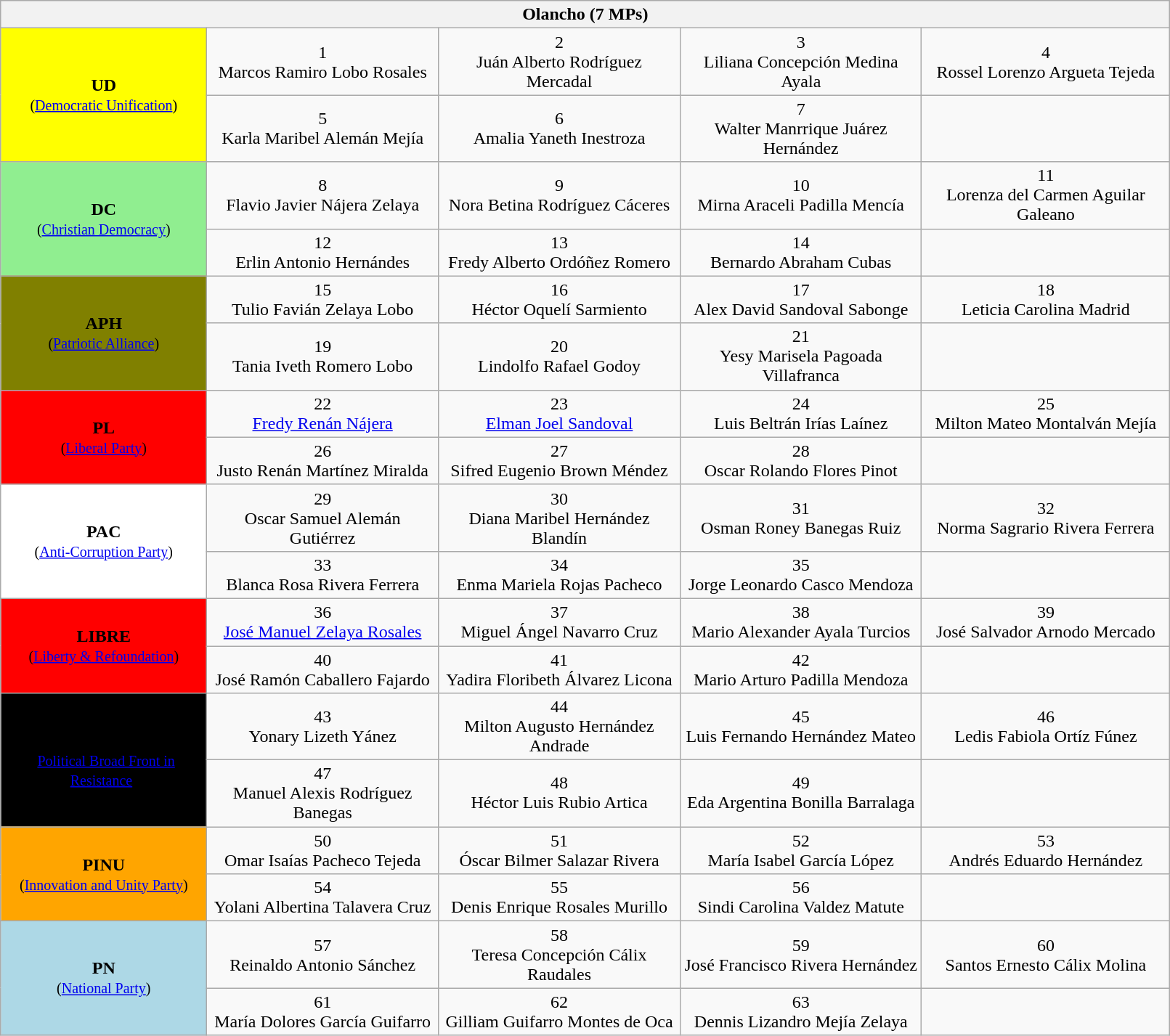<table class="wikitable" align="center" style="width: 85%">
<tr>
<th colspan=24>Olancho (7 MPs)</th>
</tr>
<tr align="center">
<td bgcolor="yellow" rowspan=2><span><span><strong>UD</strong></span></span><br><small>(<a href='#'>Democratic Unification</a>)</small></td>
<td>1<br>Marcos Ramiro Lobo Rosales</td>
<td>2<br>Juán Alberto Rodríguez Mercadal</td>
<td>3<br>Liliana Concepción Medina Ayala</td>
<td>4<br>Rossel Lorenzo Argueta Tejeda</td>
</tr>
<tr align="center">
<td>5<br>Karla Maribel Alemán Mejía</td>
<td>6<br>Amalia Yaneth Inestroza</td>
<td>7<br>Walter Manrrique Juárez Hernández</td>
</tr>
<tr align="center">
<td bgcolor="lightgreen" rowspan=2><span><span><strong>DC</strong></span></span><br><small>(<a href='#'>Christian Democracy</a>)</small></td>
<td>8<br>Flavio Javier Nájera Zelaya</td>
<td>9<br>Nora Betina Rodríguez Cáceres</td>
<td>10<br>Mirna Araceli Padilla Mencía</td>
<td>11<br>Lorenza del Carmen Aguilar Galeano</td>
</tr>
<tr align="center">
<td>12<br>Erlin Antonio Hernándes</td>
<td>13<br>Fredy Alberto Ordóñez Romero</td>
<td>14<br>Bernardo Abraham Cubas</td>
</tr>
<tr align="center">
<td bgcolor="olive" rowspan=2><span><span><strong>APH</strong></span></span><br><small>(<a href='#'>Patriotic Alliance</a>)</small></td>
<td>15<br>Tulio Favián Zelaya Lobo</td>
<td>16<br>Héctor Oquelí Sarmiento</td>
<td>17<br>Alex David Sandoval Sabonge</td>
<td>18<br>Leticia Carolina Madrid</td>
</tr>
<tr align="center">
<td>19<br>Tania Iveth Romero Lobo</td>
<td>20<br>Lindolfo Rafael Godoy</td>
<td>21<br>Yesy Marisela Pagoada Villafranca</td>
</tr>
<tr align="center">
<td bgcolor="red" rowspan=2><span><span><strong>PL</strong></span></span><br><small>(<a href='#'>Liberal Party</a>)</small></td>
<td>22<br><a href='#'>Fredy Renán Nájera</a></td>
<td>23<br><a href='#'>Elman Joel Sandoval</a></td>
<td>24<br>Luis Beltrán Irías Laínez</td>
<td>25<br>Milton Mateo Montalván Mejía</td>
</tr>
<tr align="center">
<td>26<br>Justo Renán Martínez Miralda</td>
<td>27<br>Sifred Eugenio Brown Méndez</td>
<td>28<br>Oscar Rolando Flores Pinot</td>
</tr>
<tr align="center">
<td bgcolor="white" rowspan=2><span><span><strong>PAC</strong></span></span><br><small>(<a href='#'>Anti-Corruption Party</a>)</small></td>
<td>29<br>Oscar Samuel Alemán Gutiérrez</td>
<td>30<br>Diana Maribel Hernández Blandín</td>
<td>31<br>Osman Roney Banegas Ruiz</td>
<td>32<br>Norma Sagrario Rivera Ferrera</td>
</tr>
<tr align="center">
<td>33<br>Blanca Rosa Rivera Ferrera</td>
<td>34<br>Enma Mariela Rojas Pacheco</td>
<td>35<br>Jorge Leonardo Casco Mendoza</td>
</tr>
<tr align="center">
<td bgcolor="red" rowspan=2><span><span><strong>LIBRE</strong></span></span><br><small>(<a href='#'>Liberty & Refoundation</a>)</small></td>
<td>36<br><a href='#'>José Manuel Zelaya Rosales</a></td>
<td>37<br>Miguel Ángel Navarro Cruz</td>
<td>38<br>Mario Alexander Ayala Turcios</td>
<td>39<br>José Salvador Arnodo Mercado</td>
</tr>
<tr align="center">
<td>40<br>José Ramón Caballero Fajardo</td>
<td>41<br>Yadira Floribeth Álvarez Licona</td>
<td>42<br>Mario Arturo Padilla Mendoza</td>
</tr>
<tr align="center">
<td bgcolor="black" rowspan=2><span><span><strong>FAPER</strong></span></span><br><small>(<a href='#'>Political Broad Front in Resistance</a>)</small></td>
<td>43<br>Yonary Lizeth Yánez</td>
<td>44<br>Milton Augusto Hernández Andrade</td>
<td>45<br>Luis Fernando Hernández Mateo</td>
<td>46<br>Ledis Fabiola Ortíz Fúnez</td>
</tr>
<tr align="center">
<td>47<br>Manuel Alexis Rodríguez Banegas</td>
<td>48<br>Héctor Luis Rubio Artica</td>
<td>49<br>Eda Argentina Bonilla Barralaga</td>
</tr>
<tr align="center">
<td bgcolor="orange" rowspan=2><span><span><strong>PINU</strong></span></span><br><small>(<a href='#'>Innovation and Unity Party</a>)</small></td>
<td>50<br>Omar Isaías Pacheco Tejeda</td>
<td>51<br>Óscar Bilmer Salazar Rivera</td>
<td>52<br>María Isabel García López</td>
<td>53<br>Andrés Eduardo Hernández</td>
</tr>
<tr align="center">
<td>54<br>Yolani Albertina Talavera Cruz</td>
<td>55<br>Denis Enrique Rosales Murillo</td>
<td>56<br>Sindi Carolina Valdez Matute</td>
</tr>
<tr align="center">
<td bgcolor="lightblue" rowspan=2><span><span><strong>PN</strong></span></span><br><small>(<a href='#'>National Party</a>)</small></td>
<td>57<br>Reinaldo Antonio Sánchez</td>
<td>58<br>Teresa Concepción Cálix Raudales</td>
<td>59<br>José Francisco Rivera Hernández</td>
<td>60<br>Santos Ernesto Cálix Molina</td>
</tr>
<tr align="center">
<td>61<br>María Dolores García Guifarro</td>
<td>62<br>Gilliam Guifarro Montes de Oca</td>
<td>63<br>Dennis Lizandro Mejía Zelaya</td>
</tr>
</table>
